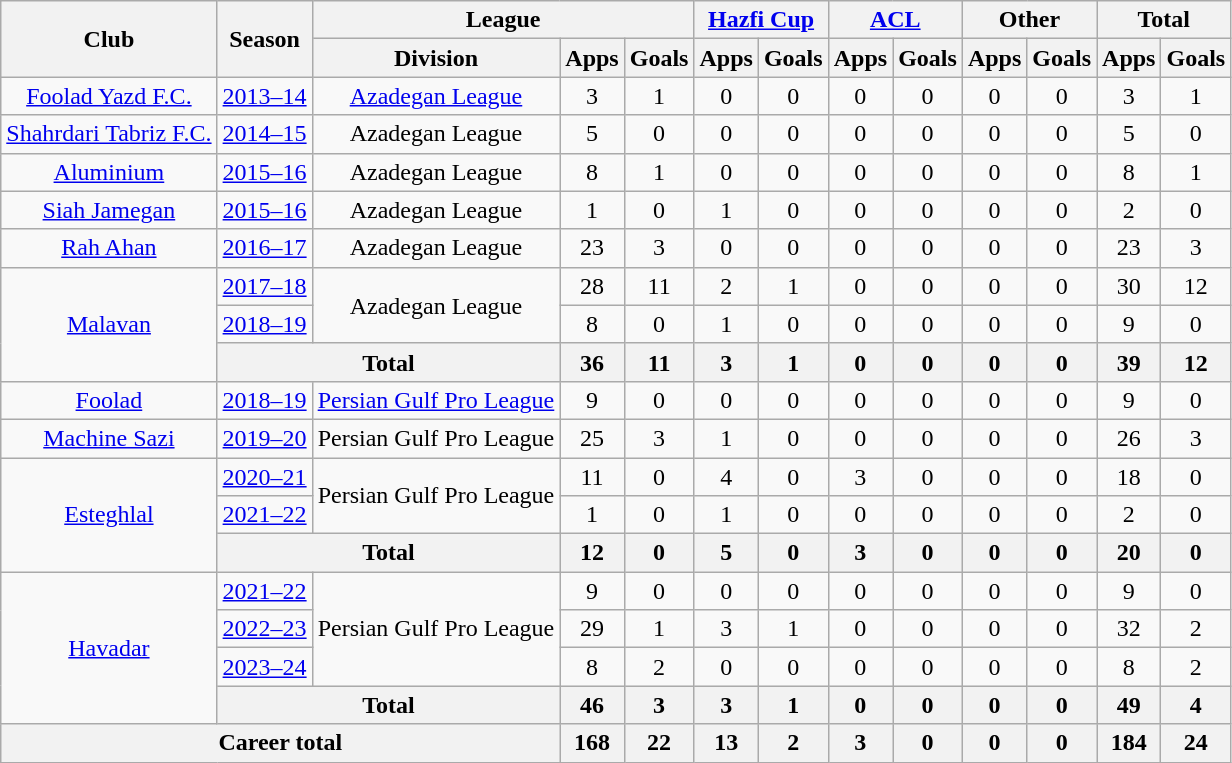<table class="wikitable" style="text-align:center">
<tr>
<th rowspan="2">Club</th>
<th rowspan="2">Season</th>
<th colspan="3">League</th>
<th colspan="2"><a href='#'>Hazfi Cup</a></th>
<th colspan="2"><a href='#'>ACL</a></th>
<th colspan="2">Other</th>
<th colspan="2">Total</th>
</tr>
<tr>
<th>Division</th>
<th>Apps</th>
<th>Goals</th>
<th>Apps</th>
<th>Goals</th>
<th>Apps</th>
<th>Goals</th>
<th>Apps</th>
<th>Goals</th>
<th>Apps</th>
<th>Goals</th>
</tr>
<tr>
<td><a href='#'>Foolad Yazd F.C.</a></td>
<td><a href='#'>2013–14</a></td>
<td><a href='#'>Azadegan League</a></td>
<td>3</td>
<td>1</td>
<td>0</td>
<td>0</td>
<td>0</td>
<td>0</td>
<td>0</td>
<td>0</td>
<td>3</td>
<td>1</td>
</tr>
<tr>
<td><a href='#'>Shahrdari Tabriz F.C.</a></td>
<td><a href='#'>2014–15</a></td>
<td>Azadegan League</td>
<td>5</td>
<td>0</td>
<td>0</td>
<td>0</td>
<td>0</td>
<td>0</td>
<td>0</td>
<td>0</td>
<td>5</td>
<td>0</td>
</tr>
<tr>
<td><a href='#'>Aluminium</a></td>
<td><a href='#'>2015–16</a></td>
<td>Azadegan League</td>
<td>8</td>
<td>1</td>
<td>0</td>
<td>0</td>
<td>0</td>
<td>0</td>
<td>0</td>
<td>0</td>
<td>8</td>
<td>1</td>
</tr>
<tr>
<td><a href='#'>Siah Jamegan</a></td>
<td><a href='#'>2015–16</a></td>
<td>Azadegan League</td>
<td>1</td>
<td>0</td>
<td>1</td>
<td>0</td>
<td>0</td>
<td>0</td>
<td>0</td>
<td>0</td>
<td>2</td>
<td>0</td>
</tr>
<tr>
<td><a href='#'>Rah Ahan</a></td>
<td><a href='#'>2016–17</a></td>
<td>Azadegan League</td>
<td>23</td>
<td>3</td>
<td>0</td>
<td>0</td>
<td>0</td>
<td>0</td>
<td>0</td>
<td>0</td>
<td>23</td>
<td>3</td>
</tr>
<tr>
<td rowspan="3"><a href='#'>Malavan</a></td>
<td><a href='#'>2017–18</a></td>
<td rowspan="2">Azadegan League</td>
<td>28</td>
<td>11</td>
<td>2</td>
<td>1</td>
<td>0</td>
<td>0</td>
<td>0</td>
<td>0</td>
<td>30</td>
<td>12</td>
</tr>
<tr>
<td><a href='#'>2018–19</a></td>
<td>8</td>
<td>0</td>
<td>1</td>
<td>0</td>
<td>0</td>
<td>0</td>
<td>0</td>
<td>0</td>
<td>9</td>
<td>0</td>
</tr>
<tr>
<th colspan="2">Total</th>
<th>36</th>
<th>11</th>
<th>3</th>
<th>1</th>
<th>0</th>
<th>0</th>
<th>0</th>
<th>0</th>
<th>39</th>
<th>12</th>
</tr>
<tr>
<td><a href='#'>Foolad</a></td>
<td><a href='#'>2018–19</a></td>
<td><a href='#'>Persian Gulf Pro League</a></td>
<td>9</td>
<td>0</td>
<td>0</td>
<td>0</td>
<td>0</td>
<td>0</td>
<td>0</td>
<td>0</td>
<td>9</td>
<td>0</td>
</tr>
<tr>
<td><a href='#'>Machine Sazi</a></td>
<td><a href='#'>2019–20</a></td>
<td>Persian Gulf Pro League</td>
<td>25</td>
<td>3</td>
<td>1</td>
<td>0</td>
<td>0</td>
<td>0</td>
<td>0</td>
<td>0</td>
<td>26</td>
<td>3</td>
</tr>
<tr>
<td rowspan="3"><a href='#'>Esteghlal</a></td>
<td><a href='#'>2020–21</a></td>
<td rowspan="2">Persian Gulf Pro League</td>
<td>11</td>
<td>0</td>
<td>4</td>
<td>0</td>
<td>3</td>
<td>0</td>
<td>0</td>
<td>0</td>
<td>18</td>
<td>0</td>
</tr>
<tr>
<td><a href='#'>2021–22</a></td>
<td>1</td>
<td>0</td>
<td>1</td>
<td>0</td>
<td>0</td>
<td>0</td>
<td>0</td>
<td>0</td>
<td>2</td>
<td>0</td>
</tr>
<tr>
<th colspan="2">Total</th>
<th>12</th>
<th>0</th>
<th>5</th>
<th>0</th>
<th>3</th>
<th>0</th>
<th>0</th>
<th>0</th>
<th>20</th>
<th>0</th>
</tr>
<tr>
<td rowspan="4"><a href='#'>Havadar</a></td>
<td><a href='#'>2021–22</a></td>
<td rowspan="3">Persian Gulf Pro League</td>
<td>9</td>
<td>0</td>
<td>0</td>
<td>0</td>
<td>0</td>
<td>0</td>
<td>0</td>
<td>0</td>
<td>9</td>
<td>0</td>
</tr>
<tr>
<td><a href='#'>2022–23</a></td>
<td>29</td>
<td>1</td>
<td>3</td>
<td>1</td>
<td>0</td>
<td>0</td>
<td>0</td>
<td>0</td>
<td>32</td>
<td>2</td>
</tr>
<tr>
<td><a href='#'>2023–24</a></td>
<td>8</td>
<td>2</td>
<td>0</td>
<td>0</td>
<td>0</td>
<td>0</td>
<td>0</td>
<td>0</td>
<td>8</td>
<td>2</td>
</tr>
<tr>
<th colspan="2">Total</th>
<th>46</th>
<th>3</th>
<th>3</th>
<th>1</th>
<th>0</th>
<th>0</th>
<th>0</th>
<th>0</th>
<th>49</th>
<th>4</th>
</tr>
<tr>
<th colspan="3">Career total</th>
<th>168</th>
<th>22</th>
<th>13</th>
<th>2</th>
<th>3</th>
<th>0</th>
<th>0</th>
<th>0</th>
<th>184</th>
<th>24</th>
</tr>
</table>
